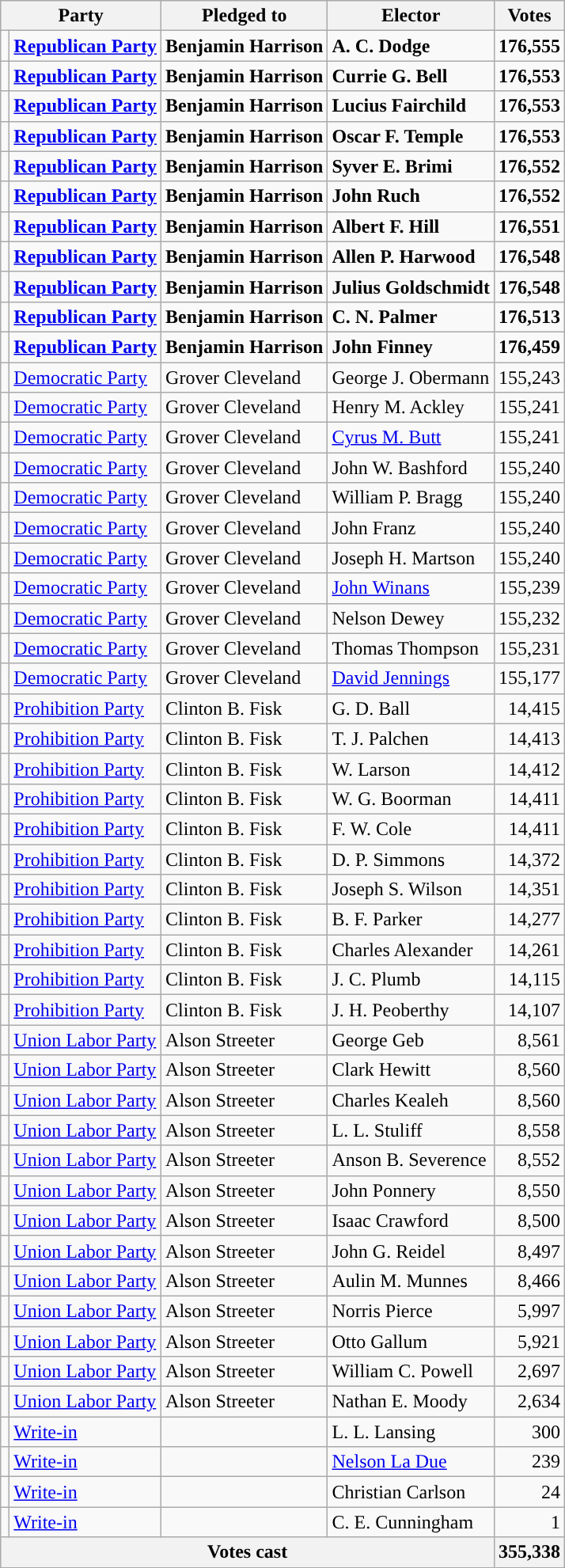<table class="wikitable">
<tr>
<th colspan=2>Party</th>
<th>Pledged to</th>
<th>Elector</th>
<th>Votes</th>
</tr>
<tr style="font-weight:bold">
<td></td>
<td><a href='#'>Republican Party</a></td>
<td>Benjamin Harrison</td>
<td>A. C. Dodge</td>
<td align="right">176,555</td>
</tr>
<tr style="font-weight:bold">
<td></td>
<td><a href='#'>Republican Party</a></td>
<td>Benjamin Harrison</td>
<td>Currie G. Bell</td>
<td align="right">176,553</td>
</tr>
<tr style="font-weight:bold">
<td></td>
<td><a href='#'>Republican Party</a></td>
<td>Benjamin Harrison</td>
<td>Lucius Fairchild</td>
<td align="right">176,553</td>
</tr>
<tr style="font-weight:bold">
<td></td>
<td><a href='#'>Republican Party</a></td>
<td>Benjamin Harrison</td>
<td>Oscar F. Temple</td>
<td align="right">176,553</td>
</tr>
<tr style="font-weight:bold">
<td></td>
<td><a href='#'>Republican Party</a></td>
<td>Benjamin Harrison</td>
<td>Syver E. Brimi</td>
<td align="right">176,552</td>
</tr>
<tr style="font-weight:bold">
<td></td>
<td><a href='#'>Republican Party</a></td>
<td>Benjamin Harrison</td>
<td>John Ruch</td>
<td align="right">176,552</td>
</tr>
<tr style="font-weight:bold">
<td></td>
<td><a href='#'>Republican Party</a></td>
<td>Benjamin Harrison</td>
<td>Albert F. Hill</td>
<td align="right">176,551</td>
</tr>
<tr style="font-weight:bold">
<td></td>
<td><a href='#'>Republican Party</a></td>
<td>Benjamin Harrison</td>
<td>Allen P. Harwood</td>
<td align="right">176,548</td>
</tr>
<tr style="font-weight:bold">
<td></td>
<td><a href='#'>Republican Party</a></td>
<td>Benjamin Harrison</td>
<td>Julius Goldschmidt</td>
<td align="right">176,548</td>
</tr>
<tr style="font-weight:bold">
<td></td>
<td><a href='#'>Republican Party</a></td>
<td>Benjamin Harrison</td>
<td>C. N. Palmer</td>
<td align="right">176,513</td>
</tr>
<tr style="font-weight:bold">
<td></td>
<td><a href='#'>Republican Party</a></td>
<td>Benjamin Harrison</td>
<td>John Finney</td>
<td align="right">176,459</td>
</tr>
<tr>
<td></td>
<td><a href='#'>Democratic Party</a></td>
<td>Grover Cleveland</td>
<td>George J. Obermann</td>
<td align="right">155,243</td>
</tr>
<tr>
<td></td>
<td><a href='#'>Democratic Party</a></td>
<td>Grover Cleveland</td>
<td>Henry M. Ackley</td>
<td align="right">155,241</td>
</tr>
<tr>
<td></td>
<td><a href='#'>Democratic Party</a></td>
<td>Grover Cleveland</td>
<td><a href='#'>Cyrus M. Butt</a></td>
<td align="right">155,241</td>
</tr>
<tr>
<td></td>
<td><a href='#'>Democratic Party</a></td>
<td>Grover Cleveland</td>
<td>John W. Bashford</td>
<td align="right">155,240</td>
</tr>
<tr>
<td></td>
<td><a href='#'>Democratic Party</a></td>
<td>Grover Cleveland</td>
<td>William P. Bragg</td>
<td align="right">155,240</td>
</tr>
<tr>
<td></td>
<td><a href='#'>Democratic Party</a></td>
<td>Grover Cleveland</td>
<td>John Franz</td>
<td align="right">155,240</td>
</tr>
<tr>
<td></td>
<td><a href='#'>Democratic Party</a></td>
<td>Grover Cleveland</td>
<td>Joseph H. Martson</td>
<td align="right">155,240</td>
</tr>
<tr>
<td></td>
<td><a href='#'>Democratic Party</a></td>
<td>Grover Cleveland</td>
<td><a href='#'>John Winans</a></td>
<td align="right">155,239</td>
</tr>
<tr>
<td></td>
<td><a href='#'>Democratic Party</a></td>
<td>Grover Cleveland</td>
<td>Nelson Dewey</td>
<td align="right">155,232</td>
</tr>
<tr>
<td></td>
<td><a href='#'>Democratic Party</a></td>
<td>Grover Cleveland</td>
<td>Thomas Thompson</td>
<td align="right">155,231</td>
</tr>
<tr>
<td></td>
<td><a href='#'>Democratic Party</a></td>
<td>Grover Cleveland</td>
<td><a href='#'>David Jennings</a></td>
<td align="right">155,177</td>
</tr>
<tr>
<td></td>
<td><a href='#'>Prohibition Party</a></td>
<td>Clinton B. Fisk</td>
<td>G. D. Ball</td>
<td align="right">14,415</td>
</tr>
<tr>
<td></td>
<td><a href='#'>Prohibition Party</a></td>
<td>Clinton B. Fisk</td>
<td>T. J. Palchen</td>
<td align="right">14,413</td>
</tr>
<tr>
<td></td>
<td><a href='#'>Prohibition Party</a></td>
<td>Clinton B. Fisk</td>
<td>W. Larson</td>
<td align="right">14,412</td>
</tr>
<tr>
<td></td>
<td><a href='#'>Prohibition Party</a></td>
<td>Clinton B. Fisk</td>
<td>W. G. Boorman</td>
<td align="right">14,411</td>
</tr>
<tr>
<td></td>
<td><a href='#'>Prohibition Party</a></td>
<td>Clinton B. Fisk</td>
<td>F. W. Cole</td>
<td align="right">14,411</td>
</tr>
<tr>
<td></td>
<td><a href='#'>Prohibition Party</a></td>
<td>Clinton B. Fisk</td>
<td>D. P. Simmons</td>
<td align="right">14,372</td>
</tr>
<tr>
<td></td>
<td><a href='#'>Prohibition Party</a></td>
<td>Clinton B. Fisk</td>
<td>Joseph S. Wilson</td>
<td align="right">14,351</td>
</tr>
<tr>
<td></td>
<td><a href='#'>Prohibition Party</a></td>
<td>Clinton B. Fisk</td>
<td>B. F. Parker</td>
<td align="right">14,277</td>
</tr>
<tr>
<td></td>
<td><a href='#'>Prohibition Party</a></td>
<td>Clinton B. Fisk</td>
<td>Charles Alexander</td>
<td align="right">14,261</td>
</tr>
<tr>
<td></td>
<td><a href='#'>Prohibition Party</a></td>
<td>Clinton B. Fisk</td>
<td>J. C. Plumb</td>
<td align="right">14,115</td>
</tr>
<tr>
<td></td>
<td><a href='#'>Prohibition Party</a></td>
<td>Clinton B. Fisk</td>
<td>J. H. Peoberthy</td>
<td align="right">14,107</td>
</tr>
<tr>
<td></td>
<td><a href='#'>Union Labor Party</a></td>
<td>Alson Streeter</td>
<td>George Geb</td>
<td align="right">8,561</td>
</tr>
<tr>
<td></td>
<td><a href='#'>Union Labor Party</a></td>
<td>Alson Streeter</td>
<td>Clark Hewitt</td>
<td align="right">8,560</td>
</tr>
<tr>
<td></td>
<td><a href='#'>Union Labor Party</a></td>
<td>Alson Streeter</td>
<td>Charles Kealeh</td>
<td align="right">8,560</td>
</tr>
<tr>
<td></td>
<td><a href='#'>Union Labor Party</a></td>
<td>Alson Streeter</td>
<td>L. L. Stuliff</td>
<td align="right">8,558</td>
</tr>
<tr>
<td></td>
<td><a href='#'>Union Labor Party</a></td>
<td>Alson Streeter</td>
<td>Anson B. Severence</td>
<td align="right">8,552</td>
</tr>
<tr>
<td></td>
<td><a href='#'>Union Labor Party</a></td>
<td>Alson Streeter</td>
<td>John Ponnery</td>
<td align="right">8,550</td>
</tr>
<tr>
<td></td>
<td><a href='#'>Union Labor Party</a></td>
<td>Alson Streeter</td>
<td>Isaac Crawford</td>
<td align="right">8,500</td>
</tr>
<tr>
<td></td>
<td><a href='#'>Union Labor Party</a></td>
<td>Alson Streeter</td>
<td>John G. Reidel</td>
<td align="right">8,497</td>
</tr>
<tr>
<td></td>
<td><a href='#'>Union Labor Party</a></td>
<td>Alson Streeter</td>
<td>Aulin M. Munnes</td>
<td align="right">8,466</td>
</tr>
<tr>
<td></td>
<td><a href='#'>Union Labor Party</a></td>
<td>Alson Streeter</td>
<td>Norris Pierce</td>
<td align="right">5,997</td>
</tr>
<tr>
<td></td>
<td><a href='#'>Union Labor Party</a></td>
<td>Alson Streeter</td>
<td>Otto Gallum</td>
<td align="right">5,921</td>
</tr>
<tr>
<td></td>
<td><a href='#'>Union Labor Party</a></td>
<td>Alson Streeter</td>
<td>William C. Powell</td>
<td align="right">2,697</td>
</tr>
<tr>
<td></td>
<td><a href='#'>Union Labor Party</a></td>
<td>Alson Streeter</td>
<td>Nathan E. Moody</td>
<td align="right">2,634</td>
</tr>
<tr>
<td></td>
<td><a href='#'>Write-in</a></td>
<td></td>
<td>L. L. Lansing</td>
<td align="right">300</td>
</tr>
<tr>
<td></td>
<td><a href='#'>Write-in</a></td>
<td></td>
<td><a href='#'>Nelson La Due</a></td>
<td align="right">239</td>
</tr>
<tr>
<td></td>
<td><a href='#'>Write-in</a></td>
<td></td>
<td>Christian Carlson</td>
<td align="right">24</td>
</tr>
<tr>
<td></td>
<td><a href='#'>Write-in</a></td>
<td></td>
<td>C. E. Cunningham</td>
<td align="right">1</td>
</tr>
<tr>
<th colspan="4">Votes cast</th>
<th>355,338</th>
</tr>
</table>
